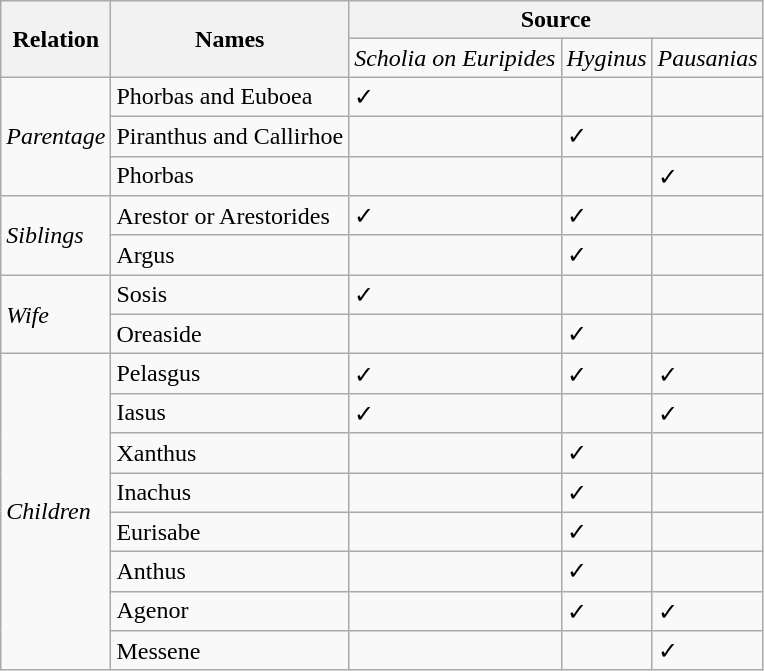<table class="wikitable">
<tr>
<th rowspan="2">Relation</th>
<th rowspan="2">Names</th>
<th colspan="3">Source</th>
</tr>
<tr>
<td><em>Scholia on Euripides</em></td>
<td><em>Hyginus</em></td>
<td><em>Pausanias</em></td>
</tr>
<tr>
<td rowspan="3"><em>Parentage</em></td>
<td>Phorbas and Euboea</td>
<td>✓</td>
<td></td>
<td></td>
</tr>
<tr>
<td>Piranthus and Callirhoe</td>
<td></td>
<td>✓</td>
<td></td>
</tr>
<tr>
<td>Phorbas</td>
<td></td>
<td></td>
<td>✓</td>
</tr>
<tr>
<td rowspan="2"><em>Siblings</em></td>
<td>Arestor or Arestorides</td>
<td>✓</td>
<td>✓</td>
<td></td>
</tr>
<tr>
<td>Argus</td>
<td></td>
<td>✓</td>
<td></td>
</tr>
<tr>
<td rowspan="2"><em>Wife</em></td>
<td>Sosis</td>
<td>✓</td>
<td></td>
<td></td>
</tr>
<tr>
<td>Oreaside</td>
<td></td>
<td>✓</td>
<td></td>
</tr>
<tr>
<td rowspan="8"><em>Children</em></td>
<td>Pelasgus</td>
<td>✓</td>
<td>✓</td>
<td>✓</td>
</tr>
<tr>
<td>Iasus</td>
<td>✓</td>
<td></td>
<td>✓</td>
</tr>
<tr>
<td>Xanthus</td>
<td></td>
<td>✓</td>
<td></td>
</tr>
<tr>
<td>Inachus</td>
<td></td>
<td>✓</td>
<td></td>
</tr>
<tr>
<td>Eurisabe</td>
<td></td>
<td>✓</td>
<td></td>
</tr>
<tr>
<td>Anthus</td>
<td></td>
<td>✓</td>
<td></td>
</tr>
<tr>
<td>Agenor</td>
<td></td>
<td>✓</td>
<td>✓</td>
</tr>
<tr>
<td>Messene</td>
<td></td>
<td></td>
<td>✓</td>
</tr>
</table>
